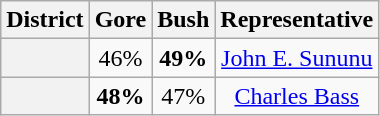<table class=wikitable>
<tr>
<th>District</th>
<th>Gore</th>
<th>Bush</th>
<th>Representative</th>
</tr>
<tr align=center>
<th></th>
<td>46%</td>
<td><strong>49%</strong></td>
<td><a href='#'>John E. Sununu</a></td>
</tr>
<tr align=center>
<th></th>
<td><strong>48%</strong></td>
<td>47%</td>
<td><a href='#'>Charles Bass</a></td>
</tr>
</table>
